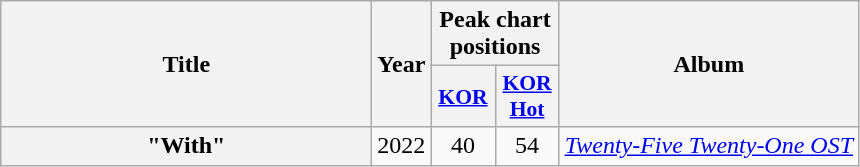<table class="wikitable plainrowheaders" style="text-align:center">
<tr>
<th scope="col" rowspan="2" style="width:15em">Title</th>
<th scope="col" rowspan="2">Year</th>
<th scope="col" colspan="2">Peak chart positions</th>
<th scope="col" rowspan="2">Album</th>
</tr>
<tr>
<th scope="col" style="width:2.5em;font-size:90%"><a href='#'>KOR</a><br></th>
<th scope="col" style="width:2.5em;font-size:90%"><a href='#'>KOR<br>Hot</a><br></th>
</tr>
<tr>
<th scope="row">"With" <br></th>
<td>2022</td>
<td>40</td>
<td>54</td>
<td><em><a href='#'>Twenty-Five Twenty-One OST</a></em></td>
</tr>
</table>
